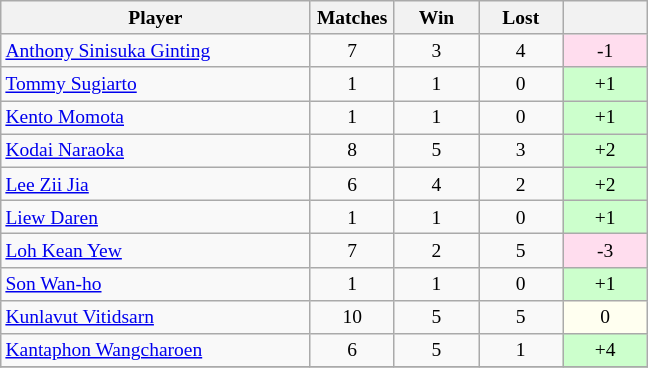<table class=wikitable style="text-align:center; font-size:small">
<tr>
<th width="200">Player</th>
<th width="50">Matches</th>
<th width="50">Win</th>
<th width="50">Lost</th>
<th width="50"></th>
</tr>
<tr>
<td align="left"> <a href='#'>Anthony Sinisuka Ginting</a></td>
<td>7</td>
<td>3</td>
<td>4</td>
<td bgcolor="#ffddee">-1</td>
</tr>
<tr>
<td align="left"> <a href='#'>Tommy Sugiarto</a></td>
<td>1</td>
<td>1</td>
<td>0</td>
<td bgcolor="#ccffcc">+1</td>
</tr>
<tr>
<td align="left"> <a href='#'>Kento Momota</a></td>
<td>1</td>
<td>1</td>
<td>0</td>
<td bgcolor="#ccffcc">+1</td>
</tr>
<tr>
<td align="left"> <a href='#'>Kodai Naraoka</a></td>
<td>8</td>
<td>5</td>
<td>3</td>
<td bgcolor="#ccffcc">+2</td>
</tr>
<tr>
<td align="left"> <a href='#'>Lee Zii Jia</a></td>
<td>6</td>
<td>4</td>
<td>2</td>
<td bgcolor="#ccffcc">+2</td>
</tr>
<tr>
<td align="left"> <a href='#'>Liew Daren</a></td>
<td>1</td>
<td>1</td>
<td>0</td>
<td bgcolor="#ccffcc">+1</td>
</tr>
<tr>
<td align="left"> <a href='#'>Loh Kean Yew</a></td>
<td>7</td>
<td>2</td>
<td>5</td>
<td bgcolor="#ffddee">-3</td>
</tr>
<tr>
<td align="left"> <a href='#'>Son Wan-ho</a></td>
<td>1</td>
<td>1</td>
<td>0</td>
<td bgcolor="#ccffcc">+1</td>
</tr>
<tr>
<td align="left"> <a href='#'>Kunlavut Vitidsarn</a></td>
<td>10</td>
<td>5</td>
<td>5</td>
<td bgcolor="#fffff0">0</td>
</tr>
<tr>
<td align="left"> <a href='#'>Kantaphon Wangcharoen</a></td>
<td>6</td>
<td>5</td>
<td>1</td>
<td bgcolor="#ccffcc">+4</td>
</tr>
<tr>
</tr>
</table>
